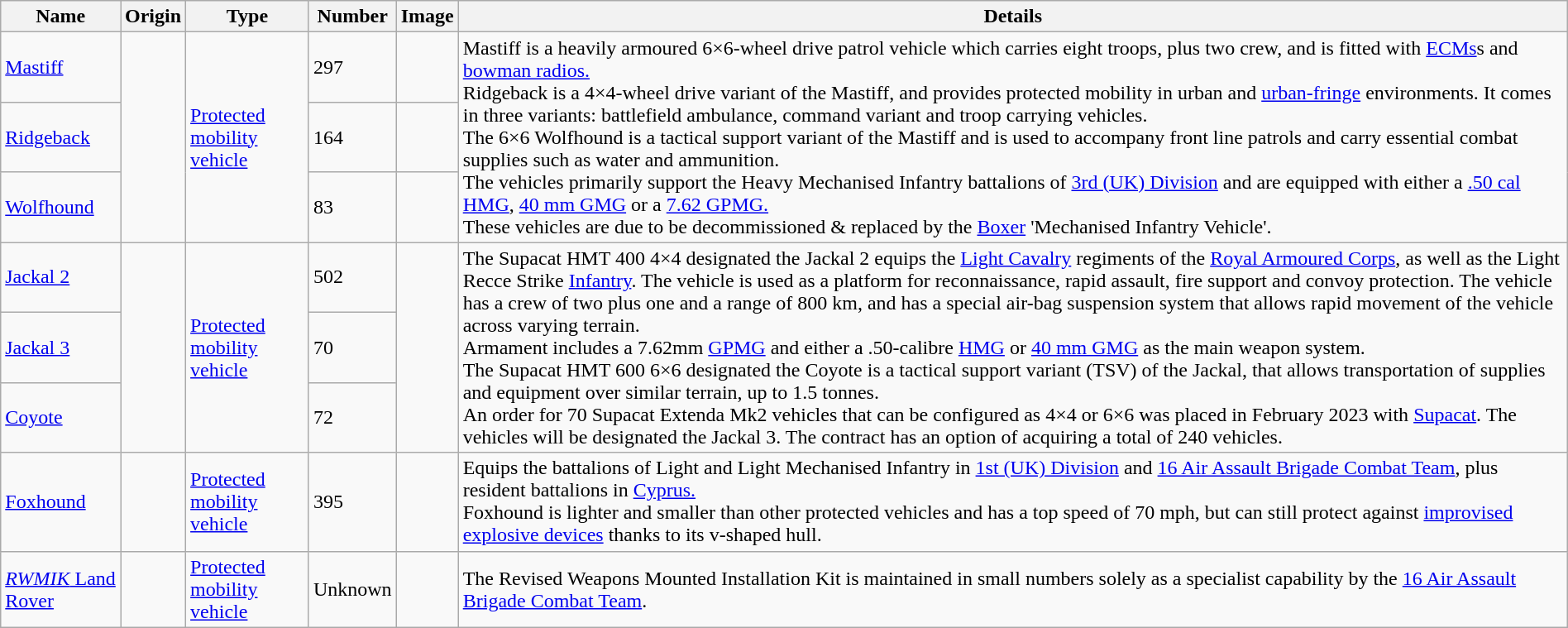<table class="wikitable sortable" style="margin:auto; width:100%;">
<tr>
<th>Name</th>
<th>Origin</th>
<th>Type</th>
<th>Number</th>
<th>Image</th>
<th>Details</th>
</tr>
<tr>
<td><a href='#'>Mastiff</a></td>
<td rowspan="3"><br></td>
<td rowspan="3"><a href='#'>Protected mobility vehicle</a></td>
<td>297</td>
<td></td>
<td rowspan="3">Mastiff is a heavily armoured 6×6-wheel drive patrol vehicle which carries eight troops, plus two crew, and is fitted with <a href='#'>ECMs</a>s and <a href='#'>bowman radios.</a><br>Ridgeback is a 4×4-wheel drive variant of the Mastiff, and provides protected mobility in urban and <a href='#'>urban-fringe</a> environments. It comes in three variants: battlefield ambulance, command variant and troop carrying vehicles.<br>The 6×6 Wolfhound is a tactical support variant of the Mastiff and is used to accompany front line patrols and carry essential combat supplies such as water and ammunition.<br>The vehicles primarily support the Heavy Mechanised Infantry battalions of <a href='#'>3rd (UK) Division</a> and are equipped with either a <a href='#'>.50 cal HMG</a>, <a href='#'>40 mm GMG</a> or a <a href='#'>7.62 GPMG.</a><br>These vehicles are due to be decommissioned & replaced by the <a href='#'>Boxer</a> 'Mechanised Infantry Vehicle'.</td>
</tr>
<tr>
<td><a href='#'>Ridgeback</a></td>
<td>164</td>
<td></td>
</tr>
<tr>
<td><a href='#'>Wolfhound</a></td>
<td>83</td>
<td></td>
</tr>
<tr>
<td><a href='#'>Jackal 2</a></td>
<td rowspan="3"></td>
<td rowspan="3"><a href='#'>Protected mobility vehicle</a></td>
<td>502</td>
<td rowspan="3"></td>
<td rowspan="3">The Supacat HMT 400 4×4 designated the Jackal 2 equips the <a href='#'>Light Cavalry</a> regiments of the <a href='#'>Royal Armoured Corps</a>, as well as the Light Recce Strike <a href='#'>Infantry</a>. The vehicle is used as a platform for reconnaissance, rapid assault, fire support and convoy protection. The vehicle has a crew of two plus one and a range of 800 km, and has a special air-bag suspension system that allows rapid movement of the vehicle across varying terrain.<br>Armament includes a 7.62mm <a href='#'>GPMG</a> and either a .50-calibre <a href='#'>HMG</a> or <a href='#'>40 mm GMG</a> as the main weapon system.<br>The Supacat HMT 600 6×6 designated the Coyote is a tactical support variant (TSV) of the Jackal, that allows transportation of supplies and equipment over similar terrain, up to 1.5 tonnes.<br>An order for 70 Supacat Extenda Mk2 vehicles that can be configured as 4×4 or 6×6 was placed in February 2023 with <a href='#'>Supacat</a>. The vehicles will be designated the Jackal 3. The contract has an option of acquiring a total of 240 vehicles.</td>
</tr>
<tr>
<td><a href='#'>Jackal 3</a></td>
<td>70</td>
</tr>
<tr>
<td><a href='#'>Coyote</a></td>
<td>72</td>
</tr>
<tr>
<td><a href='#'>Foxhound</a></td>
<td></td>
<td><a href='#'>Protected mobility vehicle</a></td>
<td>395</td>
<td></td>
<td>Equips the battalions of Light and Light Mechanised Infantry in <a href='#'>1st (UK) Division</a> and <a href='#'>16 Air Assault Brigade Combat Team</a>,  plus resident battalions in <a href='#'>Cyprus.</a><br>Foxhound is lighter and smaller than other protected vehicles and has a top speed of 70 mph, but can still protect against <a href='#'>improvised explosive devices</a> thanks to its v-shaped hull.</td>
</tr>
<tr>
<td><a href='#'><em>RWMIK</em> Land Rover</a></td>
<td></td>
<td><a href='#'>Protected mobility vehicle</a></td>
<td>Unknown</td>
<td></td>
<td>The Revised Weapons Mounted Installation Kit is maintained in small numbers solely as a specialist capability by the <a href='#'>16 Air Assault Brigade Combat Team</a>.</td>
</tr>
</table>
